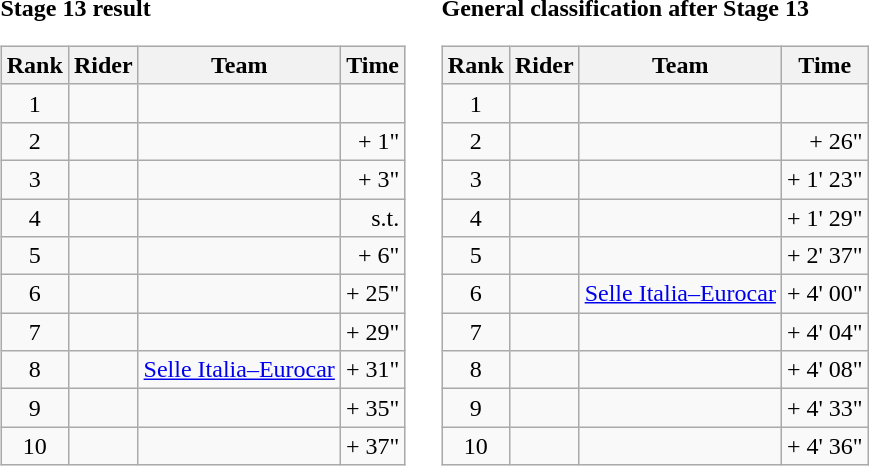<table>
<tr>
<td><strong>Stage 13 result</strong><br><table class="wikitable">
<tr>
<th scope="col">Rank</th>
<th scope="col">Rider</th>
<th scope="col">Team</th>
<th scope="col">Time</th>
</tr>
<tr>
<td style="text-align:center;">1</td>
<td></td>
<td></td>
<td style="text-align:right;"></td>
</tr>
<tr>
<td style="text-align:center;">2</td>
<td></td>
<td></td>
<td style="text-align:right;">+ 1"</td>
</tr>
<tr>
<td style="text-align:center;">3</td>
<td></td>
<td></td>
<td style="text-align:right;">+ 3"</td>
</tr>
<tr>
<td style="text-align:center;">4</td>
<td></td>
<td></td>
<td style="text-align:right;">s.t.</td>
</tr>
<tr>
<td style="text-align:center;">5</td>
<td></td>
<td></td>
<td style="text-align:right;">+ 6"</td>
</tr>
<tr>
<td style="text-align:center;">6</td>
<td></td>
<td></td>
<td style="text-align:right;">+ 25"</td>
</tr>
<tr>
<td style="text-align:center;">7</td>
<td></td>
<td></td>
<td style="text-align:right;">+ 29"</td>
</tr>
<tr>
<td style="text-align:center;">8</td>
<td></td>
<td><a href='#'>Selle Italia–Eurocar</a></td>
<td style="text-align:right;">+ 31"</td>
</tr>
<tr>
<td style="text-align:center;">9</td>
<td></td>
<td></td>
<td style="text-align:right;">+ 35"</td>
</tr>
<tr>
<td style="text-align:center;">10</td>
<td></td>
<td></td>
<td style="text-align:right;">+ 37"</td>
</tr>
</table>
</td>
<td></td>
<td><strong>General classification after Stage 13</strong><br><table class="wikitable">
<tr>
<th scope="col">Rank</th>
<th scope="col">Rider</th>
<th scope="col">Team</th>
<th scope="col">Time</th>
</tr>
<tr>
<td style="text-align:center;">1</td>
<td></td>
<td></td>
<td style="text-align:right;"></td>
</tr>
<tr>
<td style="text-align:center;">2</td>
<td></td>
<td></td>
<td style="text-align:right;">+ 26"</td>
</tr>
<tr>
<td style="text-align:center;">3</td>
<td></td>
<td></td>
<td style="text-align:right;">+ 1' 23"</td>
</tr>
<tr>
<td style="text-align:center;">4</td>
<td></td>
<td></td>
<td style="text-align:right;">+ 1' 29"</td>
</tr>
<tr>
<td style="text-align:center;">5</td>
<td></td>
<td></td>
<td style="text-align:right;">+ 2' 37"</td>
</tr>
<tr>
<td style="text-align:center;">6</td>
<td></td>
<td><a href='#'>Selle Italia–Eurocar</a></td>
<td style="text-align:right;">+ 4' 00"</td>
</tr>
<tr>
<td style="text-align:center;">7</td>
<td></td>
<td></td>
<td style="text-align:right;">+ 4' 04"</td>
</tr>
<tr>
<td style="text-align:center;">8</td>
<td></td>
<td></td>
<td style="text-align:right;">+ 4' 08"</td>
</tr>
<tr>
<td style="text-align:center;">9</td>
<td></td>
<td></td>
<td style="text-align:right;">+ 4' 33"</td>
</tr>
<tr>
<td style="text-align:center;">10</td>
<td></td>
<td></td>
<td style="text-align:right;">+ 4' 36"</td>
</tr>
</table>
</td>
</tr>
</table>
